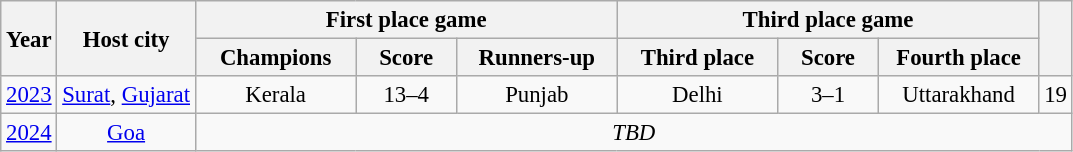<table class="wikitable sortable" style="font-size:95%; text-align:center; width:;">
<tr>
<th rowspan="2">Year</th>
<th rowspan="2">Host city</th>
<th colspan="3">First place game</th>
<th colspan="3">Third place game</th>
<th rowspan="2"></th>
</tr>
<tr>
<th width="100px"> Champions</th>
<th width="60px">Score</th>
<th width="100px"> Runners-up</th>
<th width="100px"> Third place</th>
<th width="60px">Score</th>
<th width="100px">Fourth place</th>
</tr>
<tr>
<td><a href='#'>2023</a></td>
<td><a href='#'>Surat</a>, <a href='#'>Gujarat</a></td>
<td>Kerala</td>
<td>13–4</td>
<td>Punjab</td>
<td>Delhi</td>
<td>3–1</td>
<td>Uttarakhand</td>
<td>19</td>
</tr>
<tr>
<td><a href='#'>2024</a></td>
<td><a href='#'>Goa</a></td>
<td colspan=7><em>TBD</em></td>
</tr>
</table>
